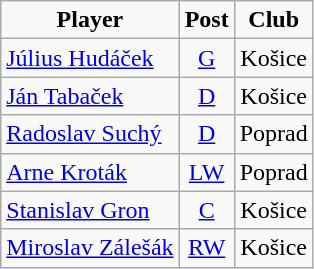<table class="wikitable" style="text-align: center;">
<tr>
<td><strong>Player</strong></td>
<td><strong>Post</strong></td>
<td><strong>Club</strong></td>
</tr>
<tr>
<td align="left"> <a href='#'>Július Hudáček</a></td>
<td><a href='#'>G</a></td>
<td>Košice</td>
</tr>
<tr>
<td align="left"> <a href='#'>Ján Tabaček</a></td>
<td><a href='#'>D</a></td>
<td>Košice</td>
</tr>
<tr>
<td align="left"> <a href='#'>Radoslav Suchý</a></td>
<td><a href='#'>D</a></td>
<td>Poprad</td>
</tr>
<tr>
<td align="left"> <a href='#'>Arne Kroták</a></td>
<td><a href='#'>LW</a></td>
<td>Poprad</td>
</tr>
<tr>
<td align="left"> <a href='#'>Stanislav Gron</a></td>
<td><a href='#'>C</a></td>
<td>Košice</td>
</tr>
<tr>
<td align="left"> <a href='#'>Miroslav Zálešák</a></td>
<td><a href='#'>RW</a></td>
<td>Košice</td>
</tr>
</table>
